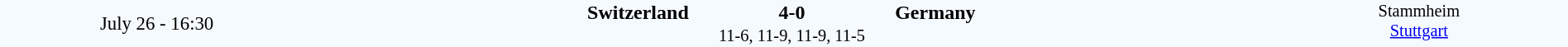<table style="width: 100%; background:#f5faff;" cellspacing="0">
<tr>
<td style=font-size:95% align=center rowspan=3 width=20%>July 26 - 16:30</td>
</tr>
<tr>
<td width=24% align=right><strong>Switzerland</strong></td>
<td align=center width=13%><strong>4-0</strong></td>
<td width=24%><strong>Germany</strong></td>
<td style=font-size:85% rowspan=3 valign=top align=center>Stammheim<br><a href='#'>Stuttgart</a></td>
</tr>
<tr style=font-size:85%>
<td colspan=3 align=center>11-6, 11-9, 11-9, 11-5</td>
</tr>
</table>
